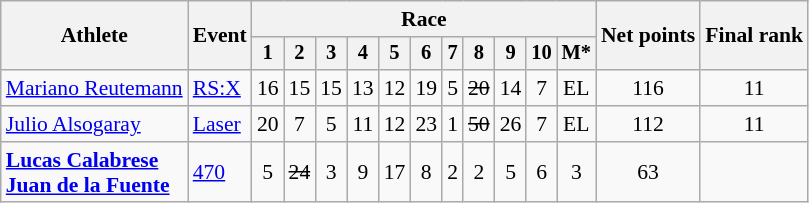<table class="wikitable" style="font-size:90%">
<tr>
<th rowspan="2">Athlete</th>
<th rowspan="2">Event</th>
<th colspan=11>Race</th>
<th rowspan=2>Net points</th>
<th rowspan=2>Final rank</th>
</tr>
<tr style="font-size:95%">
<th>1</th>
<th>2</th>
<th>3</th>
<th>4</th>
<th>5</th>
<th>6</th>
<th>7</th>
<th>8</th>
<th>9</th>
<th>10</th>
<th>M*</th>
</tr>
<tr align=center>
<td align=left><a href='#'>Mariano Reutemann</a></td>
<td align=left><a href='#'>RS:X</a></td>
<td>16</td>
<td>15</td>
<td>15</td>
<td>13</td>
<td>12</td>
<td>19</td>
<td>5</td>
<td><s> 20</s></td>
<td>14</td>
<td>7</td>
<td>EL</td>
<td>116</td>
<td>11</td>
</tr>
<tr align=center>
<td align=left><a href='#'>Julio Alsogaray</a></td>
<td align=left><a href='#'>Laser</a></td>
<td>20</td>
<td>7</td>
<td>5</td>
<td>11</td>
<td>12</td>
<td>23</td>
<td>1</td>
<td><s> 50</s></td>
<td>26</td>
<td>7</td>
<td>EL</td>
<td>112</td>
<td>11</td>
</tr>
<tr align=center>
<td align=left><strong><a href='#'>Lucas Calabrese</a><br><a href='#'>Juan de la Fuente</a></strong></td>
<td align=left><a href='#'>470</a></td>
<td>5</td>
<td><s> 24</s></td>
<td>3</td>
<td>9</td>
<td>17</td>
<td>8</td>
<td>2</td>
<td>2</td>
<td>5</td>
<td>6</td>
<td>3</td>
<td>63</td>
<td></td>
</tr>
</table>
